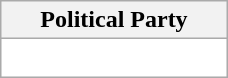<table class="wikitable" style="margin:1em auto;">
<tr>
<th width="70%">Political Party</th>
</tr>
<tr style="background-color:#FFFFFF;">
<td align="center"><br></td>
</tr>
</table>
